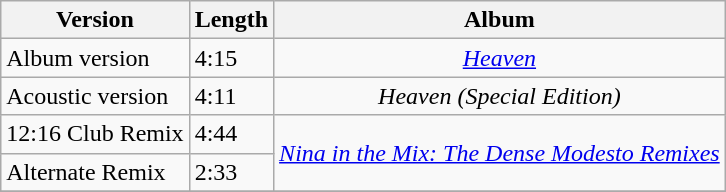<table class="wikitable">
<tr>
<th>Version</th>
<th>Length</th>
<th>Album</th>
</tr>
<tr>
<td>Album version</td>
<td>4:15</td>
<td align="center"><em><a href='#'>Heaven</a></em></td>
</tr>
<tr>
<td>Acoustic version</td>
<td>4:11</td>
<td align="center"><em>Heaven (Special Edition)</em></td>
</tr>
<tr>
<td>12:16 Club Remix</td>
<td>4:44</td>
<td align="center" rowspan="2"><em><a href='#'>Nina in the Mix: The Dense Modesto Remixes</a></em></td>
</tr>
<tr>
<td>Alternate Remix</td>
<td>2:33</td>
</tr>
<tr>
</tr>
</table>
